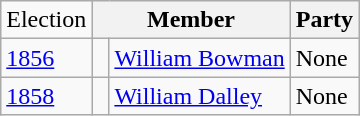<table class="wikitable">
<tr>
<td>Election</td>
<th colspan="2">Member</th>
<th>Party</th>
</tr>
<tr>
<td><a href='#'>1856</a></td>
<td> </td>
<td><a href='#'>William Bowman</a></td>
<td>None</td>
</tr>
<tr>
<td><a href='#'>1858</a></td>
<td> </td>
<td><a href='#'>William Dalley</a></td>
<td>None</td>
</tr>
</table>
